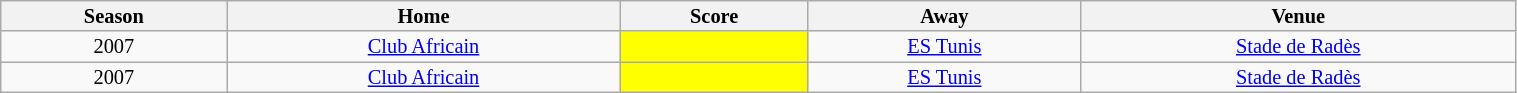<table class="wikitable sortable alternance" style="font-size:85%; text-align:center; line-height:14px;" width=80%>
<tr>
<th>Season</th>
<th>Home</th>
<th>Score</th>
<th>Away</th>
<th>Venue</th>
</tr>
<tr>
<td>2007</td>
<td align="center"><a href='#'>Club Africain</a></td>
<td bgcolor="yellow"></td>
<td align="center"><a href='#'>ES Tunis</a></td>
<td><a href='#'>Stade de Radès</a></td>
</tr>
<tr>
<td>2007</td>
<td align="center"><a href='#'>Club Africain</a></td>
<td bgcolor="yellow"></td>
<td align="center"><a href='#'>ES Tunis</a></td>
<td><a href='#'>Stade de Radès</a></td>
</tr>
</table>
